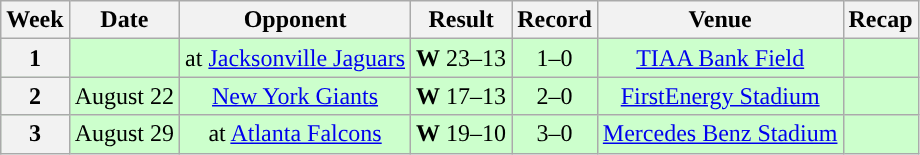<table class="wikitable" style="text-align:center">
<tr>
<th>Week</th>
<th>Date</th>
<th>Opponent</th>
<th>Result</th>
<th>Record</th>
<th>Venue</th>
<th>Recap</th>
</tr>
<tr style="background:#cfc">
<th>1</th>
<td></td>
<td>at <a href='#'>Jacksonville Jaguars</a></td>
<td><strong>W</strong> 23–13</td>
<td>1–0</td>
<td><a href='#'>TIAA Bank Field</a></td>
<td></td>
</tr>
<tr style="background:#cfc">
<th>2</th>
<td>August 22</td>
<td><a href='#'>New York Giants</a></td>
<td><strong>W</strong> 17–13</td>
<td>2–0</td>
<td><a href='#'>FirstEnergy Stadium</a></td>
<td></td>
</tr>
<tr style="background:#cfc">
<th>3</th>
<td>August 29</td>
<td>at <a href='#'>Atlanta Falcons</a></td>
<td><strong>W</strong> 19–10</td>
<td>3–0</td>
<td><a href='#'>Mercedes Benz Stadium</a></td>
<td></td>
</tr>
</table>
